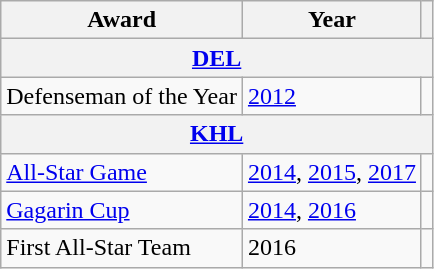<table class="wikitable">
<tr>
<th>Award</th>
<th>Year</th>
<th></th>
</tr>
<tr>
<th colspan="3"><a href='#'>DEL</a></th>
</tr>
<tr>
<td>Defenseman of the Year</td>
<td><a href='#'>2012</a></td>
<td></td>
</tr>
<tr>
<th colspan="3"><a href='#'>KHL</a></th>
</tr>
<tr>
<td><a href='#'>All-Star Game</a></td>
<td><a href='#'>2014</a>, <a href='#'>2015</a>, <a href='#'>2017</a></td>
<td></td>
</tr>
<tr>
<td><a href='#'>Gagarin Cup</a></td>
<td><a href='#'>2014</a>, <a href='#'>2016</a></td>
<td></td>
</tr>
<tr>
<td>First All-Star Team</td>
<td>2016</td>
<td></td>
</tr>
</table>
